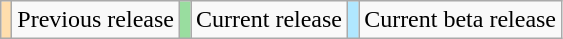<table class="wikitable">
<tr>
<td style="background:#FFDEAD;"></td>
<td>Previous release</td>
<td style="background:#99DD9F;"></td>
<td>Current release</td>
<td style="background:#B0E7FF;"></td>
<td>Current beta release</td>
</tr>
</table>
